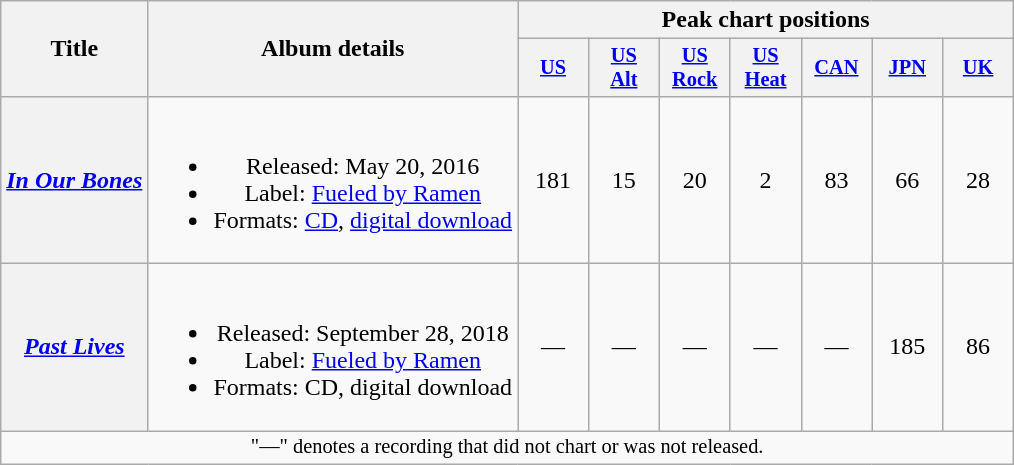<table class="wikitable plainrowheaders" style="text-align:center;">
<tr>
<th scope="col" rowspan="2">Title</th>
<th scope="col" rowspan="2">Album details</th>
<th scope="col" colspan="7">Peak chart positions</th>
</tr>
<tr>
<th style="width:3em;font-size:85%"><a href='#'>US</a><br></th>
<th style="width:3em;font-size:85%"><a href='#'>US<br>Alt</a><br></th>
<th style="width:3em;font-size:85%"><a href='#'>US<br>Rock</a><br></th>
<th style="width:3em;font-size:85%"><a href='#'>US<br>Heat</a><br></th>
<th style="width:3em;font-size:85%"><a href='#'>CAN</a><br></th>
<th style="width:3em;font-size:85%"><a href='#'>JPN</a><br></th>
<th style="width:3em;font-size:85%"><a href='#'>UK</a><br></th>
</tr>
<tr>
<th scope="row"><em><a href='#'>In Our Bones</a></em></th>
<td><br><ul><li>Released: May 20, 2016</li><li>Label: <a href='#'>Fueled by Ramen</a></li><li>Formats: <a href='#'>CD</a>, <a href='#'>digital download</a></li></ul></td>
<td>181</td>
<td>15</td>
<td>20</td>
<td>2</td>
<td>83</td>
<td>66</td>
<td>28</td>
</tr>
<tr>
<th scope="row"><em><a href='#'>Past Lives</a></em></th>
<td><br><ul><li>Released: September 28, 2018</li><li>Label: <a href='#'>Fueled by Ramen</a></li><li>Formats: CD, digital download</li></ul></td>
<td>—</td>
<td>—</td>
<td>—</td>
<td>—</td>
<td>—</td>
<td>185</td>
<td>86</td>
</tr>
<tr>
<td colspan="9" style="font-size:85%">"—" denotes a recording that did not chart or was not released.</td>
</tr>
</table>
